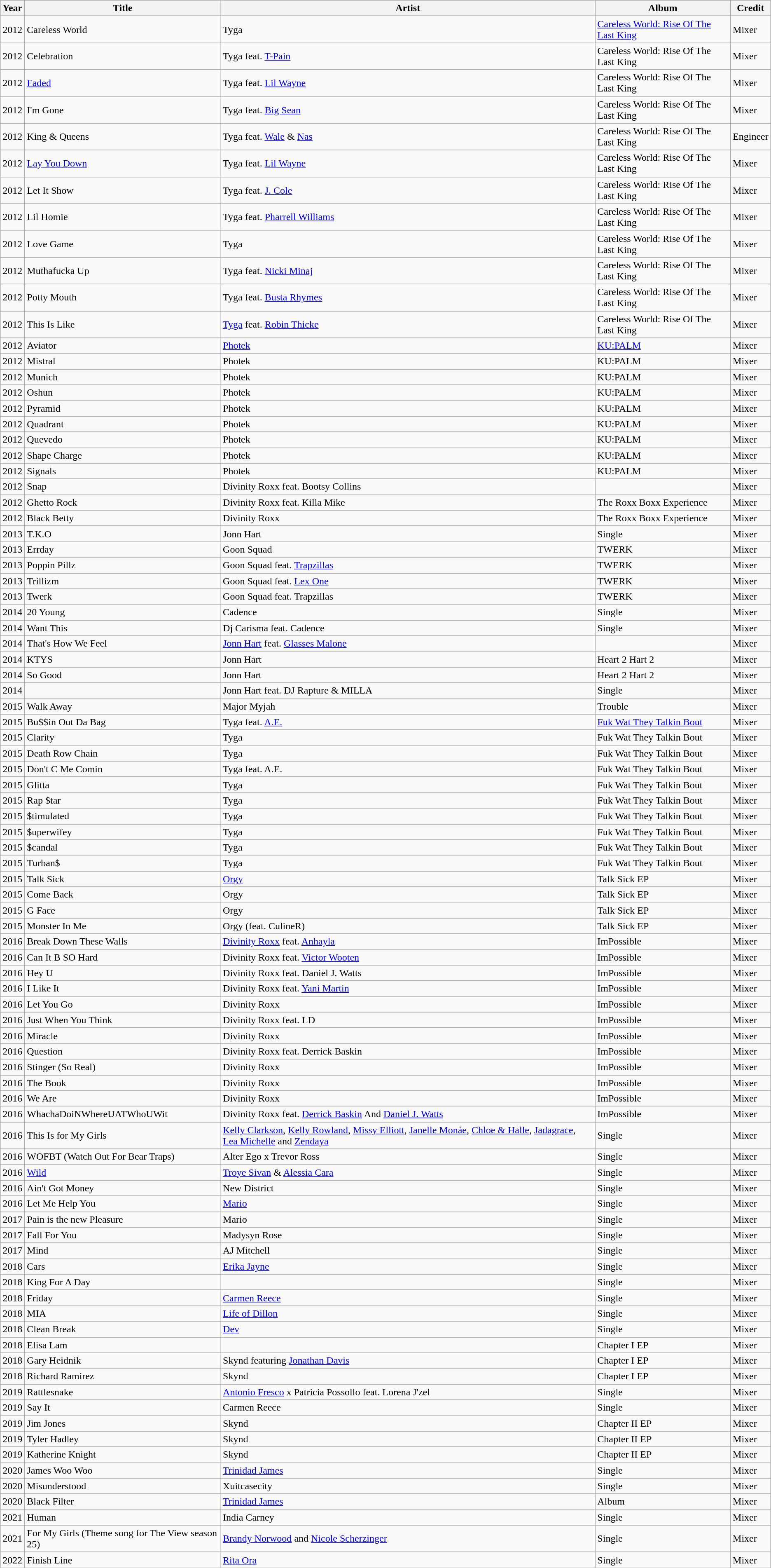<table class="wikitable sortable">
<tr>
<th>Year</th>
<th>Title</th>
<th>Artist</th>
<th>Album</th>
<th>Credit</th>
</tr>
<tr>
<td>2012</td>
<td>Careless World</td>
<td>Tyga</td>
<td><a href='#'>Careless World: Rise Of The Last King</a></td>
<td>Mixer</td>
</tr>
<tr>
<td>2012</td>
<td>Celebration</td>
<td>Tyga feat. <a href='#'>T-Pain</a></td>
<td>Careless World: Rise Of The Last King</td>
<td>Mixer</td>
</tr>
<tr>
<td>2012</td>
<td><a href='#'>Faded</a></td>
<td>Tyga feat. <a href='#'>Lil Wayne</a></td>
<td>Careless World: Rise Of The Last King</td>
<td>Mixer</td>
</tr>
<tr>
<td>2012</td>
<td>I'm Gone</td>
<td>Tyga feat. <a href='#'>Big Sean</a></td>
<td>Careless World: Rise Of The Last King</td>
<td>Mixer</td>
</tr>
<tr>
<td>2012</td>
<td>King & Queens</td>
<td>Tyga feat. <a href='#'>Wale</a> & <a href='#'>Nas</a></td>
<td>Careless World: Rise Of The Last King</td>
<td>Engineer</td>
</tr>
<tr>
<td>2012</td>
<td><a href='#'>Lay You Down</a></td>
<td>Tyga feat. <a href='#'>Lil Wayne</a></td>
<td>Careless World: Rise Of The Last King</td>
<td>Mixer</td>
</tr>
<tr>
<td>2012</td>
<td>Let It Show</td>
<td>Tyga feat. <a href='#'>J. Cole</a></td>
<td>Careless World: Rise Of The Last King</td>
<td>Mixer</td>
</tr>
<tr>
<td>2012</td>
<td>Lil Homie</td>
<td>Tyga feat. <a href='#'>Pharrell Williams</a></td>
<td>Careless World: Rise Of The Last King</td>
<td>Mixer</td>
</tr>
<tr>
<td>2012</td>
<td>Love Game</td>
<td>Tyga</td>
<td>Careless World: Rise Of The Last King</td>
<td>Mixer</td>
</tr>
<tr>
<td>2012</td>
<td>Muthafucka Up</td>
<td>Tyga feat. <a href='#'>Nicki Minaj</a></td>
<td>Careless World: Rise Of The Last King</td>
<td>Mixer</td>
</tr>
<tr>
<td>2012</td>
<td>Potty Mouth</td>
<td>Tyga feat. <a href='#'>Busta Rhymes</a></td>
<td>Careless World: Rise Of The Last King</td>
<td>Mixer</td>
</tr>
<tr>
<td>2012</td>
<td>This Is Like</td>
<td><a href='#'>Tyga</a> feat. <a href='#'>Robin Thicke</a></td>
<td>Careless World: Rise Of The Last King</td>
<td>Mixer</td>
</tr>
<tr>
<td>2012</td>
<td>Aviator</td>
<td><a href='#'>Photek</a></td>
<td><a href='#'>KU:PALM</a></td>
<td>Mixer</td>
</tr>
<tr>
<td>2012</td>
<td>Mistral</td>
<td>Photek</td>
<td>KU:PALM</td>
<td>Mixer</td>
</tr>
<tr>
<td>2012</td>
<td>Munich</td>
<td>Photek</td>
<td>KU:PALM</td>
<td>Mixer</td>
</tr>
<tr>
<td>2012</td>
<td>Oshun</td>
<td>Photek</td>
<td>KU:PALM</td>
<td>Mixer</td>
</tr>
<tr>
<td>2012</td>
<td>Pyramid</td>
<td>Photek</td>
<td>KU:PALM</td>
<td>Mixer</td>
</tr>
<tr>
<td>2012</td>
<td>Quadrant</td>
<td>Photek</td>
<td>KU:PALM</td>
<td>Mixer</td>
</tr>
<tr>
<td>2012</td>
<td>Quevedo</td>
<td>Photek</td>
<td>KU:PALM</td>
<td>Mixer</td>
</tr>
<tr>
<td>2012</td>
<td>Shape Charge</td>
<td>Photek</td>
<td>KU:PALM</td>
<td>Mixer</td>
</tr>
<tr>
<td>2012</td>
<td>Signals</td>
<td>Photek</td>
<td>KU:PALM</td>
<td>Mixer</td>
</tr>
<tr>
<td>2012</td>
<td>Snap</td>
<td>Divinity Roxx feat. Bootsy Collins</td>
<td></td>
<td>Mixer</td>
</tr>
<tr>
<td>2012</td>
<td>Ghetto Rock</td>
<td>Divinity Roxx feat. Killa Mike</td>
<td>The Roxx Boxx Experience</td>
<td>Mixer</td>
</tr>
<tr>
<td>2012</td>
<td>Black Betty</td>
<td>Divinity Roxx</td>
<td>The Roxx Boxx Experience</td>
<td>Mixer</td>
</tr>
<tr>
<td>2013</td>
<td>T.K.O</td>
<td>Jonn Hart</td>
<td>Single</td>
<td>Mixer</td>
</tr>
<tr>
<td>2013</td>
<td>Errday</td>
<td>Goon Squad</td>
<td>TWERK</td>
<td>Mixer</td>
</tr>
<tr>
<td>2013</td>
<td>Poppin Pillz</td>
<td>Goon Squad feat. <a href='#'>Trapzillas</a></td>
<td>TWERK</td>
<td>Mixer</td>
</tr>
<tr>
<td>2013</td>
<td>Trillizm</td>
<td>Goon Squad feat. <a href='#'>Lex One</a></td>
<td>TWERK</td>
<td>Mixer</td>
</tr>
<tr>
<td>2013</td>
<td>Twerk</td>
<td>Goon Squad feat. Trapzillas</td>
<td>TWERK</td>
<td>Mixer</td>
</tr>
<tr>
<td>2014</td>
<td>20 Young</td>
<td>Cadence</td>
<td>Single</td>
<td>Mixer</td>
</tr>
<tr>
<td>2014</td>
<td>Want This</td>
<td>Dj Carisma feat. Cadence</td>
<td>Single</td>
<td>Mixer</td>
</tr>
<tr>
<td>2014</td>
<td>That's How We Feel</td>
<td><a href='#'>Jonn Hart</a> feat. <a href='#'>Glasses Malone</a></td>
<td></td>
<td>Mixer</td>
</tr>
<tr>
<td>2014</td>
<td>KTYS</td>
<td>Jonn Hart</td>
<td>Heart 2 Hart 2</td>
<td>Mixer</td>
</tr>
<tr>
<td>2014</td>
<td>So Good</td>
<td>Jonn Hart</td>
<td>Heart 2 Hart 2</td>
<td>Mixer</td>
</tr>
<tr>
<td>2014</td>
<td></td>
<td>Jonn Hart feat. DJ Rapture & MILLA</td>
<td>Single</td>
<td>Mixer</td>
</tr>
<tr>
<td>2015</td>
<td>Walk Away</td>
<td>Major Myjah</td>
<td>Trouble</td>
<td>Mixer</td>
</tr>
<tr>
<td>2015</td>
<td>Bu$$in Out Da Bag</td>
<td>Tyga feat. <a href='#'>A.E.</a></td>
<td><a href='#'>Fuk Wat They Talkin Bout</a></td>
<td>Mixer</td>
</tr>
<tr>
<td>2015</td>
<td>Clarity</td>
<td>Tyga</td>
<td>Fuk Wat They Talkin Bout</td>
<td>Mixer</td>
</tr>
<tr>
<td>2015</td>
<td>Death Row Chain</td>
<td>Tyga</td>
<td>Fuk Wat They Talkin Bout</td>
<td>Mixer</td>
</tr>
<tr>
<td>2015</td>
<td>Don't C Me Comin</td>
<td>Tyga feat. A.E.</td>
<td>Fuk Wat They Talkin Bout</td>
<td>Mixer</td>
</tr>
<tr>
<td>2015</td>
<td>Glitta</td>
<td>Tyga</td>
<td>Fuk Wat They Talkin Bout</td>
<td>Mixer</td>
</tr>
<tr>
<td>2015</td>
<td>Rap $tar</td>
<td>Tyga</td>
<td>Fuk Wat They Talkin Bout</td>
<td>Mixer</td>
</tr>
<tr>
<td>2015</td>
<td>$timulated</td>
<td>Tyga</td>
<td>Fuk Wat They Talkin Bout</td>
<td>Mixer</td>
</tr>
<tr>
<td>2015</td>
<td>$uperwifey</td>
<td>Tyga</td>
<td>Fuk Wat They Talkin Bout</td>
<td>Mixer</td>
</tr>
<tr>
<td>2015</td>
<td>$candal</td>
<td>Tyga</td>
<td>Fuk Wat They Talkin Bout</td>
<td>Mixer</td>
</tr>
<tr>
<td>2015</td>
<td>Turban$</td>
<td>Tyga</td>
<td>Fuk Wat They Talkin Bout</td>
<td>Mixer</td>
</tr>
<tr>
<td>2015</td>
<td>Talk Sick</td>
<td><a href='#'>Orgy</a></td>
<td>Talk Sick EP</td>
<td>Mixer</td>
</tr>
<tr>
<td>2015</td>
<td>Come Back</td>
<td>Orgy</td>
<td>Talk Sick EP</td>
<td>Mixer</td>
</tr>
<tr>
<td>2015</td>
<td>G Face</td>
<td>Orgy</td>
<td>Talk Sick EP</td>
<td>Mixer</td>
</tr>
<tr>
<td>2015</td>
<td>Monster In Me</td>
<td>Orgy (feat. CulineR)</td>
<td>Talk Sick EP</td>
<td>Mixer</td>
</tr>
<tr>
<td>2016</td>
<td>Break Down These Walls</td>
<td><a href='#'>Divinity Roxx</a> feat. <a href='#'>Anhayla</a></td>
<td>ImPossible</td>
<td>Mixer</td>
</tr>
<tr>
<td>2016</td>
<td>Can It B SO Hard</td>
<td>Divinity Roxx feat. <a href='#'>Victor Wooten</a></td>
<td>ImPossible</td>
<td>Mixer</td>
</tr>
<tr>
<td>2016</td>
<td>Hey U</td>
<td>Divinity Roxx feat. Daniel J. Watts</td>
<td>ImPossible</td>
<td>Mixer</td>
</tr>
<tr>
<td>2016</td>
<td>I Like It</td>
<td>Divinity Roxx feat. <a href='#'>Yani Martin</a></td>
<td>ImPossible</td>
<td>Mixer</td>
</tr>
<tr>
<td>2016</td>
<td>Let You Go</td>
<td>Divinity Roxx</td>
<td>ImPossible</td>
<td>Mixer</td>
</tr>
<tr>
<td>2016</td>
<td>Just When You Think</td>
<td>Divinity Roxx feat. LD</td>
<td>ImPossible</td>
<td>Mixer</td>
</tr>
<tr>
<td>2016</td>
<td>Miracle</td>
<td>Divinity Roxx</td>
<td>ImPossible</td>
<td>Mixer</td>
</tr>
<tr>
<td>2016</td>
<td>Question</td>
<td>Divinity Roxx feat. Derrick Baskin</td>
<td>ImPossible</td>
<td>Mixer</td>
</tr>
<tr>
<td>2016</td>
<td>Stinger (So Real)</td>
<td>Divinity Roxx</td>
<td>ImPossible</td>
<td>Mixer</td>
</tr>
<tr>
<td>2016</td>
<td>The Book</td>
<td>Divinity Roxx</td>
<td>ImPossible</td>
<td>Mixer</td>
</tr>
<tr>
<td>2016</td>
<td>We Are</td>
<td>Divinity Roxx</td>
<td>ImPossible</td>
<td>Mixer</td>
</tr>
<tr>
<td>2016</td>
<td>WhachaDoiNWhereUATWhoUWit</td>
<td>Divinity Roxx feat. <a href='#'>Derrick Baskin</a> And <a href='#'>Daniel J. Watts</a></td>
<td>ImPossible</td>
<td>Mixer</td>
</tr>
<tr>
<td>2016</td>
<td>This Is for My Girls</td>
<td><a href='#'>Kelly Clarkson</a>, <a href='#'>Kelly Rowland</a>, <a href='#'>Missy Elliott</a>, <a href='#'>Janelle Monáe</a>, <a href='#'>Chloe & Halle</a>, <a href='#'>Jadagrace</a>, <a href='#'>Lea Michelle</a> and <a href='#'>Zendaya</a></td>
<td>Single</td>
<td>Mixer</td>
</tr>
<tr>
<td>2016</td>
<td>WOFBT (Watch Out For Bear Traps)</td>
<td>Alter Ego x Trevor Ross</td>
<td>Single</td>
<td>Mixer</td>
</tr>
<tr>
<td>2016</td>
<td><a href='#'>Wild</a></td>
<td><a href='#'>Troye Sivan</a> & <a href='#'>Alessia Cara</a></td>
<td>Single</td>
<td>Mixer</td>
</tr>
<tr>
<td>2016</td>
<td>Ain't Got Money</td>
<td>New District</td>
<td>Single</td>
<td>Mixer</td>
</tr>
<tr>
<td>2016</td>
<td>Let Me Help You</td>
<td><a href='#'>Mario</a></td>
<td>Single</td>
<td>Mixer</td>
</tr>
<tr>
<td>2017</td>
<td>Pain is the new Pleasure</td>
<td>Mario</td>
<td>Single</td>
<td>Mixer</td>
</tr>
<tr>
<td>2017</td>
<td>Fall For You </td>
<td>Madysyn Rose</td>
<td>Single</td>
<td>Mixer</td>
</tr>
<tr>
<td>2017</td>
<td>Mind</td>
<td>AJ Mitchell</td>
<td>Single</td>
<td>Mixer</td>
</tr>
<tr>
<td>2018</td>
<td>Cars </td>
<td><a href='#'>Erika Jayne</a></td>
<td>Single</td>
<td>Mixer</td>
</tr>
<tr>
<td>2018</td>
<td>King For A Day  </td>
<td> </td>
<td>Single</td>
<td>Mixer</td>
</tr>
<tr>
<td>2018</td>
<td>Friday</td>
<td><a href='#'>Carmen Reece</a></td>
<td>Single</td>
<td>Mixer</td>
</tr>
<tr>
<td>2018</td>
<td>MIA</td>
<td><a href='#'>Life of Dillon</a></td>
<td>Single</td>
<td>Mixer</td>
</tr>
<tr>
<td>2018</td>
<td>Clean Break</td>
<td><a href='#'>Dev</a></td>
<td>Single</td>
<td>Mixer</td>
</tr>
<tr>
<td>2018</td>
<td>Elisa Lam</td>
<td></td>
<td>Chapter I EP</td>
<td>Mixer</td>
</tr>
<tr>
<td>2018</td>
<td>Gary Heidnik</td>
<td>Skynd featuring <a href='#'>Jonathan Davis</a></td>
<td>Chapter I EP</td>
<td>Mixer</td>
</tr>
<tr>
<td>2018</td>
<td>Richard Ramirez</td>
<td>Skynd</td>
<td>Chapter I EP</td>
<td>Mixer</td>
</tr>
<tr>
<td>2019</td>
<td>Rattlesnake</td>
<td><a href='#'>Antonio Fresco</a> x Patricia Possollo feat. Lorena J'zel</td>
<td>Single</td>
<td>Mixer</td>
</tr>
<tr>
<td>2019</td>
<td>Say It</td>
<td>Carmen Reece</td>
<td>Single</td>
<td>Mixer</td>
</tr>
<tr>
<td>2019</td>
<td>Jim Jones</td>
<td>Skynd</td>
<td>Chapter II EP</td>
<td>Mixer</td>
</tr>
<tr>
<td>2019</td>
<td>Tyler Hadley</td>
<td>Skynd</td>
<td>Chapter II EP</td>
<td>Mixer</td>
</tr>
<tr>
<td>2019</td>
<td>Katherine Knight</td>
<td>Skynd</td>
<td>Chapter II EP</td>
<td>Mixer</td>
</tr>
<tr>
<td>2020</td>
<td>James Woo Woo</td>
<td><a href='#'>Trinidad James</a></td>
<td>Single</td>
<td>Mixer</td>
</tr>
<tr>
<td>2020</td>
<td>Misunderstood</td>
<td>Xuitcasecity</td>
<td>Single</td>
<td>Mixer</td>
</tr>
<tr>
<td>2020</td>
<td>Black Filter </td>
<td><a href='#'>Trinidad James</a></td>
<td>Album</td>
<td>Mixer</td>
</tr>
<tr>
<td>2021</td>
<td>Human </td>
<td>India Carney</td>
<td>Single</td>
<td>Mixer</td>
</tr>
<tr>
<td>2021</td>
<td>For My Girls (Theme song for The View season 25)</td>
<td><a href='#'>Brandy Norwood</a> and <a href='#'>Nicole Scherzinger</a></td>
<td>Single</td>
<td>Mixer</td>
</tr>
<tr>
<td>2022</td>
<td>Finish Line </td>
<td><a href='#'>Rita Ora</a></td>
<td>Single</td>
<td>Mixer</td>
</tr>
</table>
